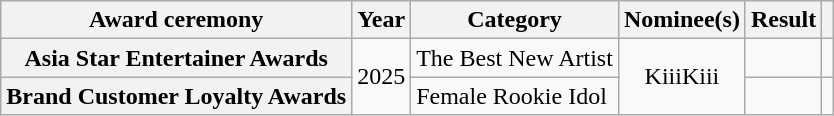<table class="wikitable plainrowheaders sortable" style="text-align:center">
<tr>
<th scope="col">Award ceremony</th>
<th scope="col">Year</th>
<th scope="col">Category </th>
<th scope="col">Nominee(s)</th>
<th scope="col">Result</th>
<th scope="col" class="unsortable"></th>
</tr>
<tr>
<th scope="row">Asia Star Entertainer Awards</th>
<td rowspan="2">2025</td>
<td style="text-align:left">The Best New Artist</td>
<td rowspan="2">KiiiKiii</td>
<td></td>
<td></td>
</tr>
<tr>
<th scope="row">Brand Customer Loyalty Awards</th>
<td style="text-align:left">Female Rookie Idol</td>
<td></td>
<td></td>
</tr>
</table>
